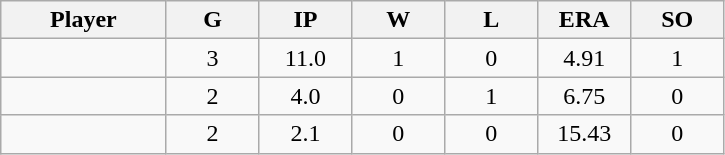<table class="wikitable sortable">
<tr>
<th bgcolor="#DDDDFF" width="16%">Player</th>
<th bgcolor="#DDDDFF" width="9%">G</th>
<th bgcolor="#DDDDFF" width="9%">IP</th>
<th bgcolor="#DDDDFF" width="9%">W</th>
<th bgcolor="#DDDDFF" width="9%">L</th>
<th bgcolor="#DDDDFF" width="9%">ERA</th>
<th bgcolor="#DDDDFF" width="9%">SO</th>
</tr>
<tr align="center">
<td></td>
<td>3</td>
<td>11.0</td>
<td>1</td>
<td>0</td>
<td>4.91</td>
<td>1</td>
</tr>
<tr align="center">
<td></td>
<td>2</td>
<td>4.0</td>
<td>0</td>
<td>1</td>
<td>6.75</td>
<td>0</td>
</tr>
<tr align="center">
<td></td>
<td>2</td>
<td>2.1</td>
<td>0</td>
<td>0</td>
<td>15.43</td>
<td>0</td>
</tr>
</table>
